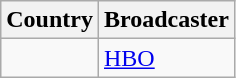<table class="wikitable">
<tr>
<th align=center>Country</th>
<th align=center>Broadcaster</th>
</tr>
<tr>
<td></td>
<td><a href='#'>HBO</a></td>
</tr>
</table>
